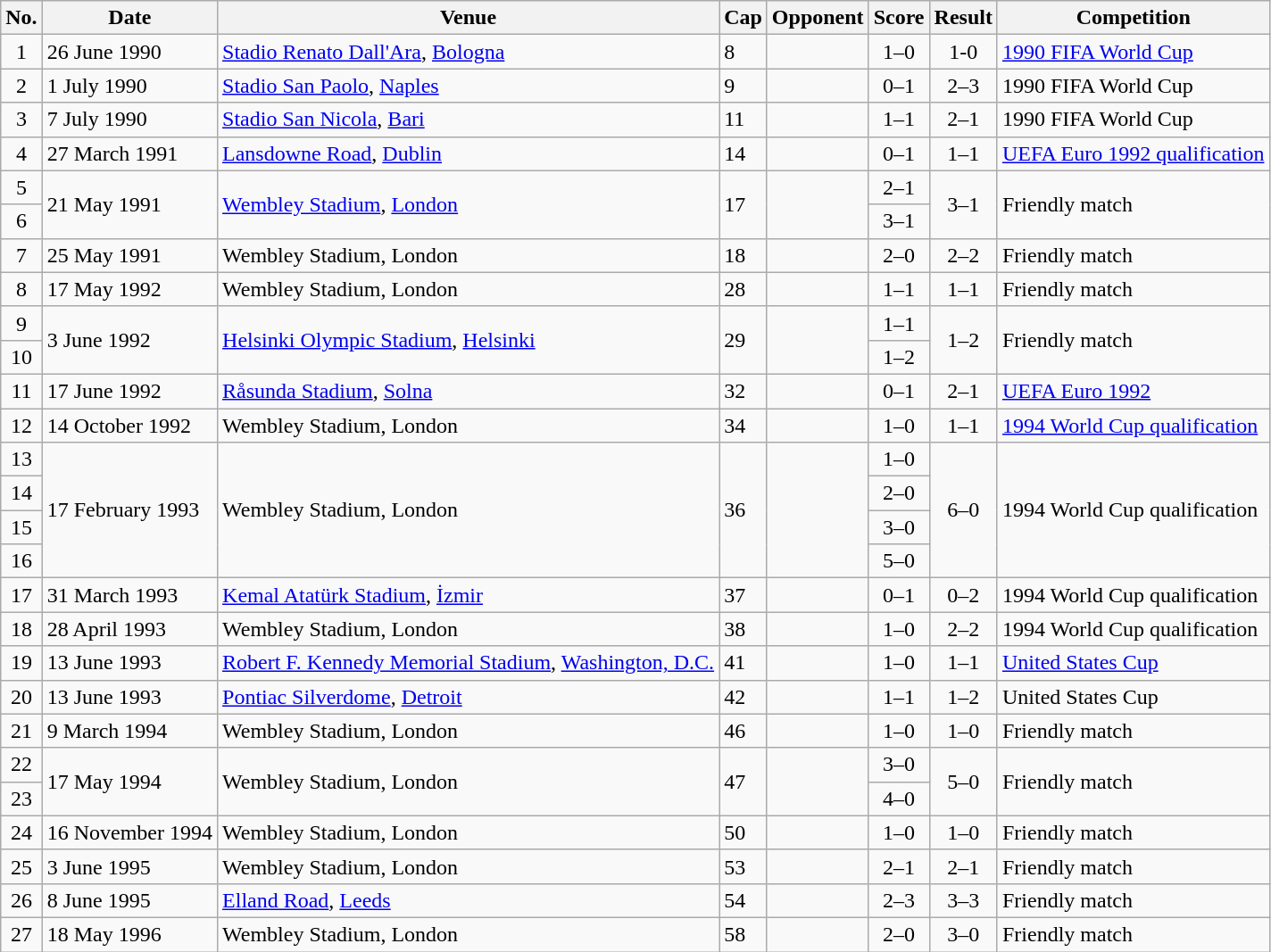<table class="wikitable sortable">
<tr>
<th scope="col">No.</th>
<th scope="col">Date</th>
<th scope="col">Venue</th>
<th scope="col">Cap</th>
<th scope="col">Opponent</th>
<th scope="col">Score</th>
<th scope="col">Result</th>
<th scope="col">Competition</th>
</tr>
<tr>
<td align="center">1</td>
<td>26 June 1990</td>
<td><a href='#'>Stadio Renato Dall'Ara</a>, <a href='#'>Bologna</a></td>
<td>8</td>
<td></td>
<td align="center">1–0</td>
<td align="center">1-0</td>
<td><a href='#'>1990 FIFA World Cup</a></td>
</tr>
<tr>
<td align="center">2</td>
<td>1 July 1990</td>
<td><a href='#'>Stadio San Paolo</a>, <a href='#'>Naples</a></td>
<td>9</td>
<td></td>
<td align="center">0–1</td>
<td align="center">2–3</td>
<td>1990 FIFA World Cup</td>
</tr>
<tr>
<td align="center">3</td>
<td>7 July 1990</td>
<td><a href='#'>Stadio San Nicola</a>, <a href='#'>Bari</a></td>
<td>11</td>
<td></td>
<td align="center">1–1</td>
<td align="center">2–1</td>
<td>1990 FIFA World Cup</td>
</tr>
<tr>
<td align="center">4</td>
<td>27 March 1991</td>
<td><a href='#'>Lansdowne Road</a>, <a href='#'>Dublin</a></td>
<td>14</td>
<td></td>
<td align="center">0–1</td>
<td align="center">1–1</td>
<td><a href='#'>UEFA Euro 1992 qualification</a></td>
</tr>
<tr>
<td align="center">5</td>
<td rowspan="2">21 May 1991</td>
<td rowspan="2"><a href='#'>Wembley Stadium</a>, <a href='#'>London</a></td>
<td rowspan="2">17</td>
<td rowspan="2"></td>
<td align="center">2–1</td>
<td align="center"rowspan="2">3–1</td>
<td rowspan="2">Friendly match</td>
</tr>
<tr>
<td align="center">6</td>
<td align="center">3–1</td>
</tr>
<tr>
<td align="center">7</td>
<td>25 May 1991</td>
<td>Wembley Stadium, London</td>
<td>18</td>
<td></td>
<td align="center">2–0</td>
<td align="center">2–2</td>
<td>Friendly match</td>
</tr>
<tr>
<td align="center">8</td>
<td>17 May 1992</td>
<td>Wembley Stadium, London</td>
<td>28</td>
<td></td>
<td align="center">1–1</td>
<td align="center">1–1</td>
<td>Friendly match</td>
</tr>
<tr>
<td align="center">9</td>
<td rowspan="2">3 June 1992</td>
<td rowspan="2"><a href='#'>Helsinki Olympic Stadium</a>, <a href='#'>Helsinki</a></td>
<td rowspan="2">29</td>
<td rowspan="2"></td>
<td align="center">1–1</td>
<td align="center"rowspan="2">1–2</td>
<td rowspan="2">Friendly match</td>
</tr>
<tr>
<td align="center">10</td>
<td align="center">1–2</td>
</tr>
<tr>
<td align="center">11</td>
<td>17 June 1992</td>
<td><a href='#'>Råsunda Stadium</a>, <a href='#'>Solna</a></td>
<td>32</td>
<td></td>
<td align="center">0–1</td>
<td align="center">2–1</td>
<td><a href='#'>UEFA Euro 1992</a></td>
</tr>
<tr>
<td align="center">12</td>
<td>14 October 1992</td>
<td>Wembley Stadium, London</td>
<td>34</td>
<td></td>
<td align="center">1–0</td>
<td align="center">1–1</td>
<td><a href='#'>1994 World Cup qualification</a></td>
</tr>
<tr>
<td align="center">13</td>
<td rowspan="4">17 February 1993</td>
<td rowspan="4">Wembley Stadium, London</td>
<td rowspan="4">36</td>
<td rowspan="4"></td>
<td align="center">1–0</td>
<td rowspan="4" align="center">6–0</td>
<td rowspan="4">1994 World Cup qualification</td>
</tr>
<tr>
<td align="center">14</td>
<td align="center">2–0</td>
</tr>
<tr>
<td align="center">15</td>
<td align="center">3–0</td>
</tr>
<tr>
<td align="center">16</td>
<td align="center">5–0</td>
</tr>
<tr>
<td align="center">17</td>
<td>31 March 1993</td>
<td><a href='#'>Kemal Atatürk Stadium</a>, <a href='#'>İzmir</a></td>
<td>37</td>
<td></td>
<td align="center">0–1</td>
<td align="center">0–2</td>
<td>1994 World Cup qualification</td>
</tr>
<tr>
<td align="center">18</td>
<td>28 April 1993</td>
<td>Wembley Stadium, London</td>
<td>38</td>
<td></td>
<td align="center">1–0</td>
<td align="center">2–2</td>
<td>1994 World Cup qualification</td>
</tr>
<tr>
<td align="center">19</td>
<td>13 June 1993</td>
<td><a href='#'>Robert F. Kennedy Memorial Stadium</a>, <a href='#'>Washington, D.C.</a></td>
<td>41</td>
<td></td>
<td align="center">1–0</td>
<td align="center">1–1</td>
<td><a href='#'>United States Cup</a></td>
</tr>
<tr>
<td align="center">20</td>
<td>13 June 1993</td>
<td><a href='#'>Pontiac Silverdome</a>, <a href='#'>Detroit</a></td>
<td>42</td>
<td></td>
<td align="center">1–1</td>
<td align="center">1–2</td>
<td>United States Cup</td>
</tr>
<tr>
<td align="center">21</td>
<td>9 March 1994</td>
<td>Wembley Stadium, London</td>
<td>46</td>
<td></td>
<td align="center">1–0</td>
<td align="center">1–0</td>
<td>Friendly match</td>
</tr>
<tr>
<td align="center">22</td>
<td rowspan="2">17 May 1994</td>
<td rowspan="2">Wembley Stadium, London</td>
<td rowspan="2">47</td>
<td rowspan="2"></td>
<td align="center">3–0</td>
<td rowspan="2" align="center">5–0</td>
<td rowspan="2">Friendly match</td>
</tr>
<tr>
<td align="center">23</td>
<td align="center">4–0</td>
</tr>
<tr>
<td align="center">24</td>
<td>16 November 1994</td>
<td>Wembley Stadium, London</td>
<td>50</td>
<td></td>
<td align="center">1–0</td>
<td align="center">1–0</td>
<td>Friendly match</td>
</tr>
<tr>
<td align="center">25</td>
<td>3 June 1995</td>
<td>Wembley Stadium, London</td>
<td>53</td>
<td></td>
<td align="center">2–1</td>
<td align="center">2–1</td>
<td>Friendly match</td>
</tr>
<tr>
<td align="center">26</td>
<td>8 June 1995</td>
<td><a href='#'>Elland Road</a>, <a href='#'>Leeds</a></td>
<td>54</td>
<td></td>
<td align="center">2–3</td>
<td align="center">3–3</td>
<td>Friendly match</td>
</tr>
<tr>
<td align="center">27</td>
<td>18 May 1996</td>
<td>Wembley Stadium, London</td>
<td>58</td>
<td></td>
<td align="center">2–0</td>
<td align="center">3–0</td>
<td>Friendly match</td>
</tr>
</table>
